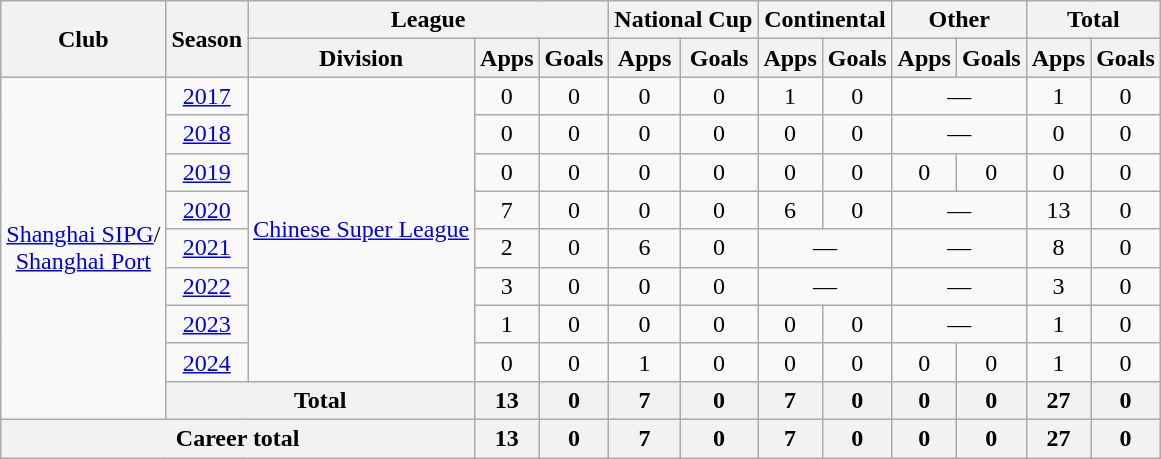<table class="wikitable" style="text-align: center">
<tr>
<th rowspan="2">Club</th>
<th rowspan="2">Season</th>
<th colspan="3">League</th>
<th colspan="2">National Cup</th>
<th colspan="2">Continental</th>
<th colspan="2">Other</th>
<th colspan="2">Total</th>
</tr>
<tr>
<th>Division</th>
<th>Apps</th>
<th>Goals</th>
<th>Apps</th>
<th>Goals</th>
<th>Apps</th>
<th>Goals</th>
<th>Apps</th>
<th>Goals</th>
<th>Apps</th>
<th>Goals</th>
</tr>
<tr>
<td rowspan=9><a href='#'>Shanghai SIPG</a>/<br><a href='#'>Shanghai Port</a></td>
<td><a href='#'>2017</a></td>
<td rowspan=8><a href='#'>Chinese Super League</a></td>
<td>0</td>
<td>0</td>
<td>0</td>
<td>0</td>
<td>1</td>
<td>0</td>
<td colspan="2">—</td>
<td>1</td>
<td>0</td>
</tr>
<tr>
<td><a href='#'>2018</a></td>
<td>0</td>
<td>0</td>
<td>0</td>
<td>0</td>
<td>0</td>
<td>0</td>
<td colspan="2">—</td>
<td>0</td>
<td>0</td>
</tr>
<tr>
<td><a href='#'>2019</a></td>
<td>0</td>
<td>0</td>
<td>0</td>
<td>0</td>
<td>0</td>
<td>0</td>
<td>0</td>
<td>0</td>
<td>0</td>
<td>0</td>
</tr>
<tr>
<td><a href='#'>2020</a></td>
<td>7</td>
<td>0</td>
<td>0</td>
<td>0</td>
<td>6</td>
<td>0</td>
<td colspan="2">—</td>
<td>13</td>
<td>0</td>
</tr>
<tr>
<td><a href='#'>2021</a></td>
<td>2</td>
<td>0</td>
<td>6</td>
<td>0</td>
<td colspan="2">—</td>
<td colspan="2">—</td>
<td>8</td>
<td>0</td>
</tr>
<tr>
<td><a href='#'>2022</a></td>
<td>3</td>
<td>0</td>
<td>0</td>
<td>0</td>
<td colspan="2">—</td>
<td colspan="2">—</td>
<td>3</td>
<td>0</td>
</tr>
<tr>
<td><a href='#'>2023</a></td>
<td>1</td>
<td>0</td>
<td>0</td>
<td>0</td>
<td>0</td>
<td>0</td>
<td colspan="2">—</td>
<td>1</td>
<td>0</td>
</tr>
<tr>
<td><a href='#'>2024</a></td>
<td>0</td>
<td>0</td>
<td>1</td>
<td>0</td>
<td>0</td>
<td>0</td>
<td>0</td>
<td>0</td>
<td>1</td>
<td>0</td>
</tr>
<tr>
<th colspan=2>Total</th>
<th>13</th>
<th>0</th>
<th>7</th>
<th>0</th>
<th>7</th>
<th>0</th>
<th>0</th>
<th>0</th>
<th>27</th>
<th>0</th>
</tr>
<tr>
<th colspan=3>Career total</th>
<th>13</th>
<th>0</th>
<th>7</th>
<th>0</th>
<th>7</th>
<th>0</th>
<th>0</th>
<th>0</th>
<th>27</th>
<th>0</th>
</tr>
</table>
